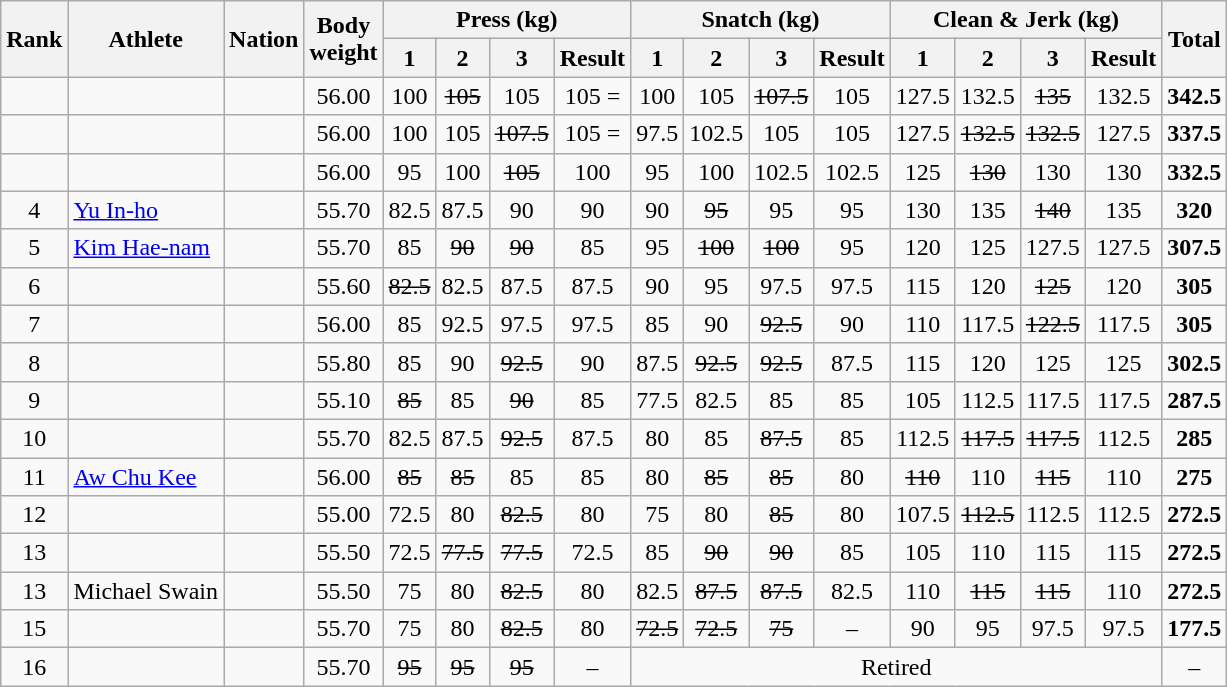<table class="wikitable sortable" style="text-align:center;">
<tr>
<th rowspan=2>Rank</th>
<th rowspan=2>Athlete</th>
<th rowspan=2>Nation</th>
<th rowspan=2>Body<br>weight</th>
<th colspan=4>Press (kg)</th>
<th colspan=4>Snatch (kg)</th>
<th colspan=4>Clean & Jerk (kg)</th>
<th rowspan=2>Total</th>
</tr>
<tr>
<th>1</th>
<th>2</th>
<th>3</th>
<th>Result</th>
<th>1</th>
<th>2</th>
<th>3</th>
<th>Result</th>
<th>1</th>
<th>2</th>
<th>3</th>
<th>Result</th>
</tr>
<tr>
<td></td>
<td align=left></td>
<td align=left></td>
<td>56.00</td>
<td>100</td>
<td><s>105</s></td>
<td>105</td>
<td>105 =</td>
<td>100</td>
<td>105</td>
<td><s>107.5</s></td>
<td>105 </td>
<td>127.5</td>
<td>132.5</td>
<td><s>135</s></td>
<td>132.5</td>
<td><strong>342.5</strong> </td>
</tr>
<tr>
<td></td>
<td align=left></td>
<td align=left></td>
<td>56.00</td>
<td>100</td>
<td>105</td>
<td><s>107.5</s></td>
<td>105 =</td>
<td>97.5</td>
<td>102.5</td>
<td>105</td>
<td>105 </td>
<td>127.5</td>
<td><s>132.5</s></td>
<td><s>132.5</s></td>
<td>127.5</td>
<td><strong>337.5</strong></td>
</tr>
<tr>
<td></td>
<td align=left></td>
<td align=left></td>
<td>56.00</td>
<td>95</td>
<td>100</td>
<td><s>105</s></td>
<td>100</td>
<td>95</td>
<td>100</td>
<td>102.5</td>
<td>102.5</td>
<td>125</td>
<td><s>130</s></td>
<td>130</td>
<td>130</td>
<td><strong>332.5</strong></td>
</tr>
<tr>
<td>4</td>
<td align=left><a href='#'>Yu In-ho</a></td>
<td align=left></td>
<td>55.70</td>
<td>82.5</td>
<td>87.5</td>
<td>90</td>
<td>90</td>
<td>90</td>
<td><s>95</s></td>
<td>95</td>
<td>95</td>
<td>130</td>
<td>135</td>
<td><s>140</s></td>
<td>135 </td>
<td><strong>320</strong></td>
</tr>
<tr>
<td>5</td>
<td align=left><a href='#'>Kim Hae-nam</a></td>
<td align=left></td>
<td>55.70</td>
<td>85</td>
<td><s>90</s></td>
<td><s>90</s></td>
<td>85</td>
<td>95</td>
<td><s>100</s></td>
<td><s>100</s></td>
<td>95</td>
<td>120</td>
<td>125</td>
<td>127.5</td>
<td>127.5</td>
<td><strong>307.5</strong></td>
</tr>
<tr>
<td>6</td>
<td align=left></td>
<td align=left></td>
<td>55.60</td>
<td><s>82.5</s></td>
<td>82.5</td>
<td>87.5</td>
<td>87.5</td>
<td>90</td>
<td>95</td>
<td>97.5</td>
<td>97.5</td>
<td>115</td>
<td>120</td>
<td><s>125</s></td>
<td>120</td>
<td><strong>305</strong></td>
</tr>
<tr>
<td>7</td>
<td align=left></td>
<td align=left></td>
<td>56.00</td>
<td>85</td>
<td>92.5</td>
<td>97.5</td>
<td>97.5</td>
<td>85</td>
<td>90</td>
<td><s>92.5</s></td>
<td>90</td>
<td>110</td>
<td>117.5</td>
<td><s>122.5</s></td>
<td>117.5</td>
<td><strong>305</strong></td>
</tr>
<tr>
<td>8</td>
<td align=left></td>
<td align=left></td>
<td>55.80</td>
<td>85</td>
<td>90</td>
<td><s>92.5</s></td>
<td>90</td>
<td>87.5</td>
<td><s>92.5</s></td>
<td><s>92.5</s></td>
<td>87.5</td>
<td>115</td>
<td>120</td>
<td>125</td>
<td>125</td>
<td><strong>302.5</strong></td>
</tr>
<tr>
<td>9</td>
<td align=left></td>
<td align=left></td>
<td>55.10</td>
<td><s>85 </s></td>
<td>85</td>
<td><s>90</s></td>
<td>85</td>
<td>77.5</td>
<td>82.5</td>
<td>85</td>
<td>85</td>
<td>105</td>
<td>112.5</td>
<td>117.5</td>
<td>117.5</td>
<td><strong>287.5</strong></td>
</tr>
<tr>
<td>10</td>
<td align=left></td>
<td align=left></td>
<td>55.70</td>
<td>82.5</td>
<td>87.5</td>
<td><s>92.5</s></td>
<td>87.5</td>
<td>80</td>
<td>85</td>
<td><s>87.5</s></td>
<td>85</td>
<td>112.5</td>
<td><s>117.5</s></td>
<td><s>117.5</s></td>
<td>112.5</td>
<td><strong>285</strong></td>
</tr>
<tr>
<td>11</td>
<td align=left><a href='#'>Aw Chu Kee</a></td>
<td align=left></td>
<td>56.00</td>
<td><s>85</s></td>
<td><s>85</s></td>
<td>85</td>
<td>85</td>
<td>80</td>
<td><s>85</s></td>
<td><s>85</s></td>
<td>80</td>
<td><s>110</s></td>
<td>110</td>
<td><s>115</s></td>
<td>110</td>
<td><strong>275</strong></td>
</tr>
<tr>
<td>12</td>
<td align=left></td>
<td align=left></td>
<td>55.00</td>
<td>72.5</td>
<td>80</td>
<td><s>82.5</s></td>
<td>80</td>
<td>75</td>
<td>80</td>
<td><s>85</s></td>
<td>80</td>
<td>107.5</td>
<td><s>112.5</s></td>
<td>112.5</td>
<td>112.5</td>
<td><strong>272.5</strong></td>
</tr>
<tr>
<td>13</td>
<td align=left></td>
<td align=left></td>
<td>55.50</td>
<td>72.5</td>
<td><s>77.5</s></td>
<td><s>77.5</s></td>
<td>72.5</td>
<td>85</td>
<td><s>90</s></td>
<td><s>90</s></td>
<td>85</td>
<td>105</td>
<td>110</td>
<td>115</td>
<td>115</td>
<td><strong>272.5</strong></td>
</tr>
<tr>
<td>13</td>
<td align=left>Michael Swain</td>
<td align=left></td>
<td>55.50</td>
<td>75</td>
<td>80</td>
<td><s>82.5</s></td>
<td>80</td>
<td>82.5</td>
<td><s>87.5</s></td>
<td><s>87.5</s></td>
<td>82.5</td>
<td>110</td>
<td><s>115</s></td>
<td><s>115</s></td>
<td>110</td>
<td><strong>272.5</strong></td>
</tr>
<tr>
<td>15</td>
<td align=left></td>
<td align=left></td>
<td>55.70</td>
<td>75</td>
<td>80</td>
<td><s>82.5</s></td>
<td>80</td>
<td><s>72.5</s></td>
<td><s>72.5</s></td>
<td><s>75</s></td>
<td>–</td>
<td>90</td>
<td>95</td>
<td>97.5</td>
<td>97.5</td>
<td><strong>177.5</strong></td>
</tr>
<tr>
<td>16</td>
<td align=left></td>
<td align=left></td>
<td>55.70</td>
<td><s>95</s></td>
<td><s>95</s></td>
<td><s>95</s></td>
<td>–</td>
<td colspan=8>Retired</td>
<td>–</td>
</tr>
</table>
